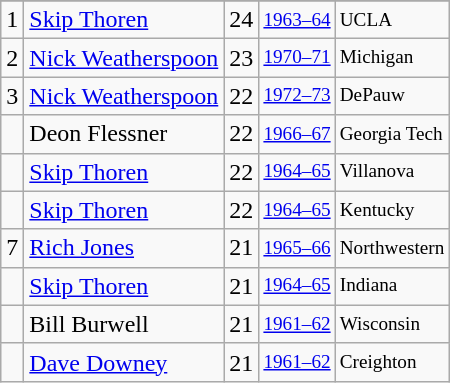<table class="wikitable">
<tr>
</tr>
<tr>
<td>1</td>
<td><a href='#'>Skip Thoren</a></td>
<td>24</td>
<td style="font-size:80%;"><a href='#'>1963–64</a></td>
<td style="font-size:80%;">UCLA</td>
</tr>
<tr>
<td>2</td>
<td><a href='#'>Nick Weatherspoon</a></td>
<td>23</td>
<td style="font-size:80%;"><a href='#'>1970–71</a></td>
<td style="font-size:80%;">Michigan</td>
</tr>
<tr>
<td>3</td>
<td><a href='#'>Nick Weatherspoon</a></td>
<td>22</td>
<td style="font-size:80%;"><a href='#'>1972–73</a></td>
<td style="font-size:80%;">DePauw</td>
</tr>
<tr>
<td></td>
<td>Deon Flessner</td>
<td>22</td>
<td style="font-size:80%;"><a href='#'>1966–67</a></td>
<td style="font-size:80%;">Georgia Tech</td>
</tr>
<tr>
<td></td>
<td><a href='#'>Skip Thoren</a></td>
<td>22</td>
<td style="font-size:80%;"><a href='#'>1964–65</a></td>
<td style="font-size:80%;">Villanova</td>
</tr>
<tr>
<td></td>
<td><a href='#'>Skip Thoren</a></td>
<td>22</td>
<td style="font-size:80%;"><a href='#'>1964–65</a></td>
<td style="font-size:80%;">Kentucky</td>
</tr>
<tr>
<td>7</td>
<td><a href='#'>Rich Jones</a></td>
<td>21</td>
<td style="font-size:80%;"><a href='#'>1965–66</a></td>
<td style="font-size:80%;">Northwestern</td>
</tr>
<tr>
<td></td>
<td><a href='#'>Skip Thoren</a></td>
<td>21</td>
<td style="font-size:80%;"><a href='#'>1964–65</a></td>
<td style="font-size:80%;">Indiana</td>
</tr>
<tr>
<td></td>
<td>Bill Burwell</td>
<td>21</td>
<td style="font-size:80%;"><a href='#'>1961–62</a></td>
<td style="font-size:80%;">Wisconsin</td>
</tr>
<tr>
<td></td>
<td><a href='#'>Dave Downey</a></td>
<td>21</td>
<td style="font-size:80%;"><a href='#'>1961–62</a></td>
<td style="font-size:80%;">Creighton</td>
</tr>
</table>
